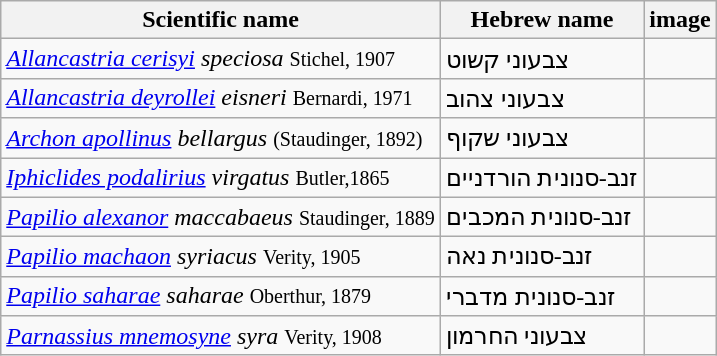<table class="wikitable sortable" border="1">
<tr>
<th>Scientific name</th>
<th>Hebrew name</th>
<th>image</th>
</tr>
<tr>
<td><em><a href='#'>Allancastria cerisyi</a> speciosa</em> <small>Stichel, 1907</small></td>
<td>צבעוני קשוט</td>
<td></td>
</tr>
<tr>
<td><em><a href='#'>Allancastria deyrollei</a> eisneri</em> <small>Bernardi, 1971</small></td>
<td>צבעוני צהוב</td>
<td></td>
</tr>
<tr>
<td><em><a href='#'>Archon apollinus</a> bellargus</em> <small>(Staudinger, 1892)</small></td>
<td>צבעוני שקוף</td>
<td></td>
</tr>
<tr>
<td><em><a href='#'>Iphiclides podalirius</a> virgatus</em> <small>Butler,1865</small></td>
<td>זנב-סנונית הורדניים</td>
<td></td>
</tr>
<tr>
<td><em><a href='#'>Papilio alexanor</a> maccabaeus</em> <small>Staudinger, 1889</small></td>
<td>זנב-סנונית המכבים</td>
<td></td>
</tr>
<tr>
<td><em><a href='#'>Papilio machaon</a> syriacus</em> <small>Verity, 1905</small></td>
<td>זנב-סנונית נאה</td>
<td></td>
</tr>
<tr>
<td><em><a href='#'>Papilio saharae</a> saharae</em> <small>Oberthur, 1879</small></td>
<td>זנב-סנונית מדברי</td>
<td></td>
</tr>
<tr>
<td><em><a href='#'>Parnassius mnemosyne</a> syra</em> <small>Verity, 1908</small></td>
<td>צבעוני החרמון</td>
<td></td>
</tr>
</table>
